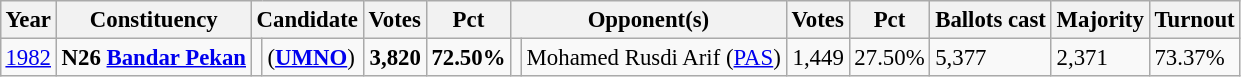<table class="wikitable" style="margin:0.5em ; font-size:95%">
<tr>
<th>Year</th>
<th>Constituency</th>
<th colspan=2>Candidate</th>
<th>Votes</th>
<th>Pct</th>
<th colspan=2>Opponent(s)</th>
<th>Votes</th>
<th>Pct</th>
<th>Ballots cast</th>
<th>Majority</th>
<th>Turnout</th>
</tr>
<tr>
<td><a href='#'>1982</a></td>
<td><strong>N26 <a href='#'>Bandar Pekan</a></strong></td>
<td></td>
<td> (<a href='#'><strong>UMNO</strong></a>)</td>
<td align="right"><strong>3,820</strong></td>
<td><strong>72.50%</strong></td>
<td></td>
<td>Mohamed Rusdi Arif (<a href='#'>PAS</a>)</td>
<td align="right">1,449</td>
<td>27.50%</td>
<td>5,377</td>
<td>2,371</td>
<td>73.37%</td>
</tr>
</table>
